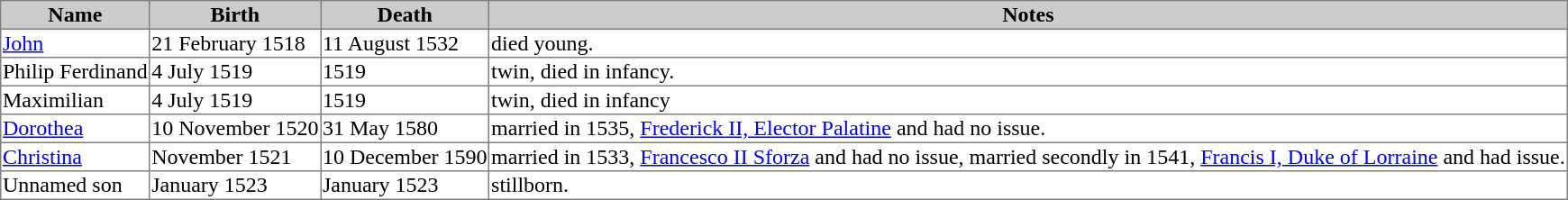<table border=1 style="border-collapse: collapse;">
<tr bgcolor=cccccc>
<th>Name</th>
<th>Birth</th>
<th>Death</th>
<th>Notes</th>
</tr>
<tr>
<td><a href='#'>John</a></td>
<td>21 February 1518</td>
<td>11 August 1532</td>
<td>died young.</td>
</tr>
<tr>
<td>Philip Ferdinand</td>
<td>4 July 1519</td>
<td>1519</td>
<td>twin, died in infancy.</td>
</tr>
<tr>
<td>Maximilian</td>
<td>4 July 1519</td>
<td>1519</td>
<td>twin, died in infancy</td>
</tr>
<tr>
<td><a href='#'>Dorothea</a></td>
<td>10 November 1520</td>
<td>31 May 1580</td>
<td>married in 1535, <a href='#'>Frederick II, Elector Palatine</a> and had no issue.</td>
</tr>
<tr>
<td><a href='#'>Christina</a></td>
<td>November 1521</td>
<td>10 December 1590</td>
<td>married in 1533, <a href='#'>Francesco II Sforza</a> and had no issue, married secondly in  1541, <a href='#'>Francis I, Duke of Lorraine</a> and had issue.</td>
</tr>
<tr>
<td>Unnamed son</td>
<td>January 1523</td>
<td>January 1523</td>
<td>stillborn.</td>
</tr>
</table>
